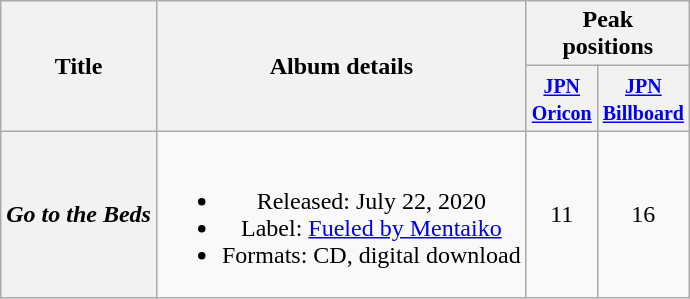<table class="wikitable plainrowheaders" style="text-align:center;">
<tr>
<th scope="col" rowspan="2">Title</th>
<th scope="col" rowspan="2">Album details</th>
<th scope="col" colspan="2">Peak<br>positions</th>
</tr>
<tr>
<th scope="col"><small><a href='#'>JPN<br>Oricon</a></small><br></th>
<th scope="col"><small><a href='#'>JPN<br>Billboard</a></small><br></th>
</tr>
<tr>
<th scope="row"><em>Go to the Beds</em></th>
<td><br><ul><li>Released: July 22, 2020</li><li>Label: <a href='#'>Fueled by Mentaiko</a></li><li>Formats: CD, digital download</li></ul></td>
<td>11</td>
<td>16</td>
</tr>
</table>
